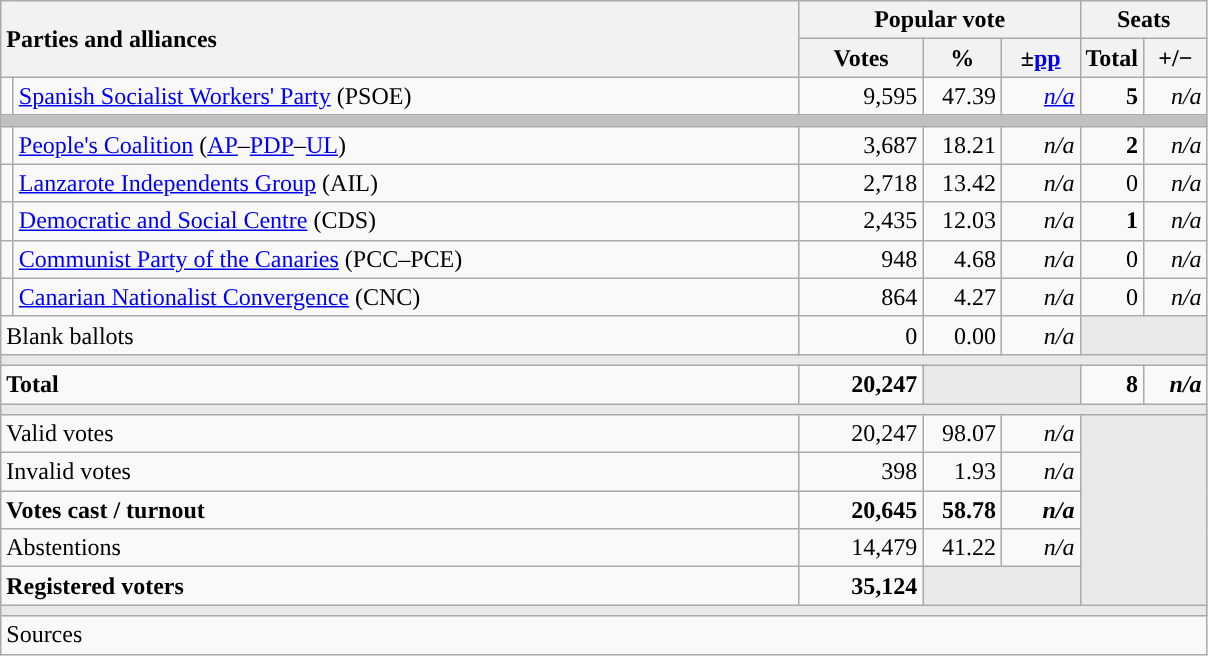<table class="wikitable" style="text-align:right;">
<tr>
<th style="text-align:left;" rowspan="2" colspan="2" width="525">Parties and alliances</th>
<th colspan="3">Popular vote</th>
<th colspan="2">Seats</th>
</tr>
<tr>
<th width="75">Votes</th>
<th width="45">%</th>
<th width="45">±<a href='#'>pp</a></th>
<th width="35">Total</th>
<th width="35">+/−</th>
</tr>
<tr>
<td width="1" style="color:inherit;background:"></td>
<td align="left"><a href='#'>Spanish Socialist Workers' Party</a> (PSOE)</td>
<td>9,595</td>
<td>47.39</td>
<td><em><a href='#'>n/a</a></em></td>
<td><strong>5</strong></td>
<td><em>n/a</em></td>
</tr>
<tr>
<td colspan="7" bgcolor="#C0C0C0"></td>
</tr>
<tr>
<td style="color:inherit;background:"></td>
<td align="left"><a href='#'>People's Coalition</a> (<a href='#'>AP</a>–<a href='#'>PDP</a>–<a href='#'>UL</a>)</td>
<td>3,687</td>
<td>18.21</td>
<td><em>n/a</em></td>
<td><strong>2</strong></td>
<td><em>n/a</em></td>
</tr>
<tr>
<td style="color:inherit;background:"></td>
<td align="left"><a href='#'>Lanzarote Independents Group</a> (AIL)</td>
<td>2,718</td>
<td>13.42</td>
<td><em>n/a</em></td>
<td>0</td>
<td><em>n/a</em></td>
</tr>
<tr>
<td style="color:inherit;background:"></td>
<td align="left"><a href='#'>Democratic and Social Centre</a> (CDS)</td>
<td>2,435</td>
<td>12.03</td>
<td><em>n/a</em></td>
<td><strong>1</strong></td>
<td><em>n/a</em></td>
</tr>
<tr>
<td style="color:inherit;background:"></td>
<td align="left"><a href='#'>Communist Party of the Canaries</a> (PCC–PCE)</td>
<td>948</td>
<td>4.68</td>
<td><em>n/a</em></td>
<td>0</td>
<td><em>n/a</em></td>
</tr>
<tr>
<td style="color:inherit;background:"></td>
<td align="left"><a href='#'>Canarian Nationalist Convergence</a> (CNC)</td>
<td>864</td>
<td>4.27</td>
<td><em>n/a</em></td>
<td>0</td>
<td><em>n/a</em></td>
</tr>
<tr>
<td align="left" colspan="2">Blank ballots</td>
<td>0</td>
<td>0.00</td>
<td><em>n/a</em></td>
<td bgcolor="#E9E9E9" colspan="2"></td>
</tr>
<tr>
<td colspan="7" bgcolor="#E9E9E9"></td>
</tr>
<tr style="font-weight:bold;">
<td align="left" colspan="2">Total</td>
<td>20,247</td>
<td bgcolor="#E9E9E9" colspan="2"></td>
<td>8</td>
<td><em>n/a</em></td>
</tr>
<tr>
<td colspan="7" bgcolor="#E9E9E9"></td>
</tr>
<tr>
<td align="left" colspan="2">Valid votes</td>
<td>20,247</td>
<td>98.07</td>
<td><em>n/a</em></td>
<td bgcolor="#E9E9E9" colspan="2" rowspan="5"></td>
</tr>
<tr>
<td align="left" colspan="2">Invalid votes</td>
<td>398</td>
<td>1.93</td>
<td><em>n/a</em></td>
</tr>
<tr style="font-weight:bold;">
<td align="left" colspan="2">Votes cast / turnout</td>
<td>20,645</td>
<td>58.78</td>
<td><em>n/a</em></td>
</tr>
<tr>
<td align="left" colspan="2">Abstentions</td>
<td>14,479</td>
<td>41.22</td>
<td><em>n/a</em></td>
</tr>
<tr style="font-weight:bold;">
<td align="left" colspan="2">Registered voters</td>
<td>35,124</td>
<td bgcolor="#E9E9E9" colspan="2"></td>
</tr>
<tr>
<td colspan="7" bgcolor="#E9E9E9"></td>
</tr>
<tr>
<td align="left" colspan="7">Sources</td>
</tr>
</table>
